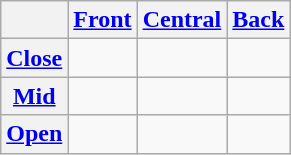<table class="wikitable">
<tr>
<th></th>
<th><a href='#'>Front</a></th>
<th><a href='#'>Central</a></th>
<th><a href='#'>Back</a></th>
</tr>
<tr align="center">
<th><a href='#'>Close</a></th>
<td> </td>
<td></td>
<td></td>
</tr>
<tr align="center">
<th><a href='#'>Mid</a></th>
<td> </td>
<td></td>
<td> </td>
</tr>
<tr align="center">
<th><a href='#'>Open</a></th>
<td></td>
<td> </td>
<td></td>
</tr>
</table>
